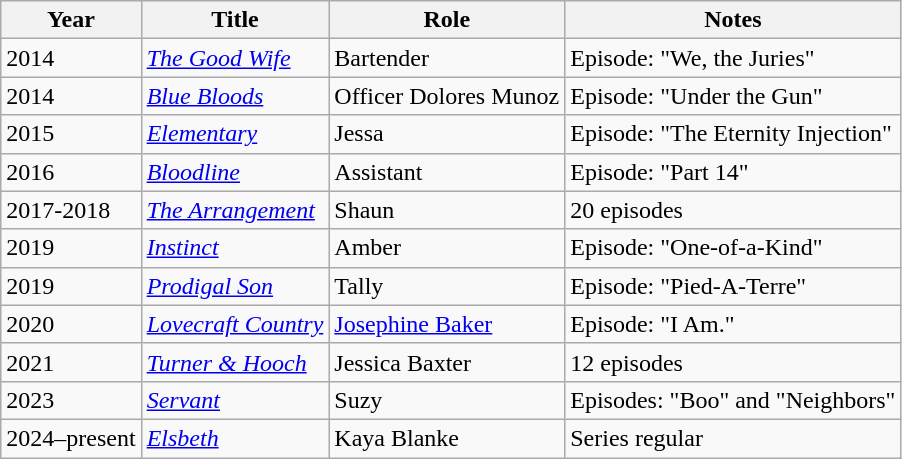<table class="wikitable sortable">
<tr>
<th>Year</th>
<th>Title</th>
<th>Role</th>
<th class="unsortable">Notes</th>
</tr>
<tr>
<td>2014</td>
<td><em><a href='#'>The Good Wife</a></em></td>
<td>Bartender</td>
<td>Episode: "We, the Juries"</td>
</tr>
<tr>
<td>2014</td>
<td><em><a href='#'>Blue Bloods</a></em></td>
<td>Officer Dolores Munoz</td>
<td>Episode: "Under the Gun"</td>
</tr>
<tr>
<td>2015</td>
<td><em><a href='#'>Elementary</a></em></td>
<td>Jessa</td>
<td>Episode: "The Eternity Injection"</td>
</tr>
<tr>
<td>2016</td>
<td><em><a href='#'>Bloodline</a></em></td>
<td>Assistant</td>
<td>Episode: "Part 14"</td>
</tr>
<tr>
<td>2017-2018</td>
<td><em><a href='#'>The Arrangement</a></em></td>
<td>Shaun</td>
<td>20 episodes</td>
</tr>
<tr>
<td>2019</td>
<td><em><a href='#'>Instinct</a></em></td>
<td>Amber</td>
<td>Episode: "One-of-a-Kind"</td>
</tr>
<tr>
<td>2019</td>
<td><em><a href='#'>Prodigal Son</a></em></td>
<td>Tally</td>
<td>Episode: "Pied-A-Terre"</td>
</tr>
<tr>
<td>2020</td>
<td><em><a href='#'>Lovecraft Country</a></em></td>
<td><a href='#'>Josephine Baker</a></td>
<td>Episode: "I Am."</td>
</tr>
<tr>
<td>2021</td>
<td><em><a href='#'>Turner & Hooch</a></em></td>
<td>Jessica Baxter</td>
<td>12 episodes</td>
</tr>
<tr>
<td>2023</td>
<td><em><a href='#'>Servant</a></em></td>
<td>Suzy</td>
<td>Episodes: "Boo" and "Neighbors"</td>
</tr>
<tr>
<td>2024–present</td>
<td><em><a href='#'>Elsbeth</a></em></td>
<td>Kaya Blanke</td>
<td>Series regular</td>
</tr>
</table>
